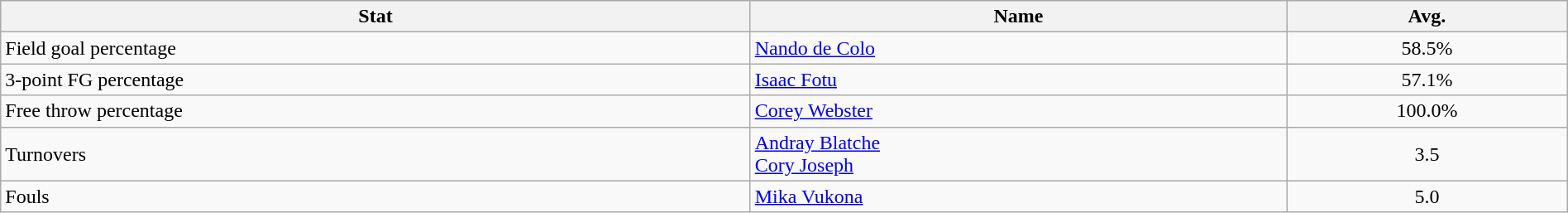<table class=wikitable width=100%>
<tr>
<th>Stat</th>
<th>Name</th>
<th>Avg.</th>
</tr>
<tr>
<td>Field goal percentage</td>
<td> <a href='#'>Nando de Colo</a></td>
<td align=center>58.5%</td>
</tr>
<tr>
<td>3-point FG percentage</td>
<td> <a href='#'>Isaac Fotu</a></td>
<td align=center>57.1%</td>
</tr>
<tr>
<td>Free throw percentage</td>
<td> <a href='#'>Corey Webster</a></td>
<td align=center>100.0%</td>
</tr>
<tr>
<td>Turnovers</td>
<td> <a href='#'>Andray Blatche</a><br> <a href='#'>Cory Joseph</a></td>
<td align=center>3.5</td>
</tr>
<tr>
<td>Fouls</td>
<td> <a href='#'>Mika Vukona</a></td>
<td align=center>5.0</td>
</tr>
</table>
